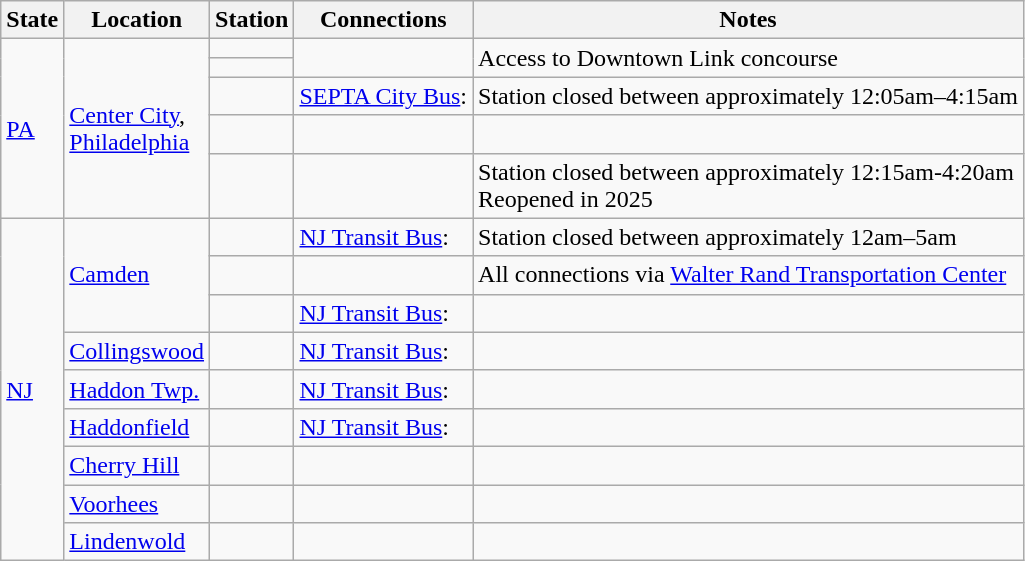<table class="wikitable">
<tr>
<th>State</th>
<th>Location</th>
<th>Station</th>
<th>Connections</th>
<th>Notes</th>
</tr>
<tr>
<td rowspan=5><a href='#'>PA</a></td>
<td rowspan=5><a href='#'>Center City</a>,<br><a href='#'>Philadelphia</a></td>
<td></td>
<td rowspan=2><br></td>
<td rowspan=2>Access to Downtown Link concourse</td>
</tr>
<tr>
<td></td>
</tr>
<tr>
<td> </td>
<td> <a href='#'>SEPTA City Bus</a>: </td>
<td>Station closed between approximately 12:05am–4:15am</td>
</tr>
<tr>
<td> </td>
<td></td>
<td></td>
</tr>
<tr>
<td></td>
<td></td>
<td>Station closed between approximately 12:15am-4:20am<br>Reopened in 2025</td>
</tr>
<tr>
<td rowspan=9><a href='#'>NJ</a></td>
<td rowspan=3><a href='#'>Camden</a></td>
<td></td>
<td> <a href='#'>NJ Transit Bus</a>: </td>
<td>Station closed between approximately 12am–5am</td>
</tr>
<tr>
<td>  </td>
<td></td>
<td>All connections via <a href='#'>Walter Rand Transportation Center</a></td>
</tr>
<tr>
<td>  </td>
<td> <a href='#'>NJ Transit Bus</a>: </td>
<td></td>
</tr>
<tr>
<td><a href='#'>Collingswood</a></td>
<td>  </td>
<td> <a href='#'>NJ Transit Bus</a>: </td>
<td></td>
</tr>
<tr>
<td><a href='#'>Haddon Twp.</a></td>
<td>  </td>
<td> <a href='#'>NJ Transit Bus</a>: </td>
<td></td>
</tr>
<tr>
<td><a href='#'>Haddonfield</a></td>
<td>  </td>
<td> <a href='#'>NJ Transit Bus</a>: </td>
<td></td>
</tr>
<tr>
<td><a href='#'>Cherry Hill</a></td>
<td>  </td>
<td></td>
<td></td>
</tr>
<tr>
<td><a href='#'>Voorhees</a></td>
<td>  </td>
<td></td>
<td></td>
</tr>
<tr>
<td><a href='#'>Lindenwold</a></td>
<td>  </td>
<td></td>
<td></td>
</tr>
</table>
